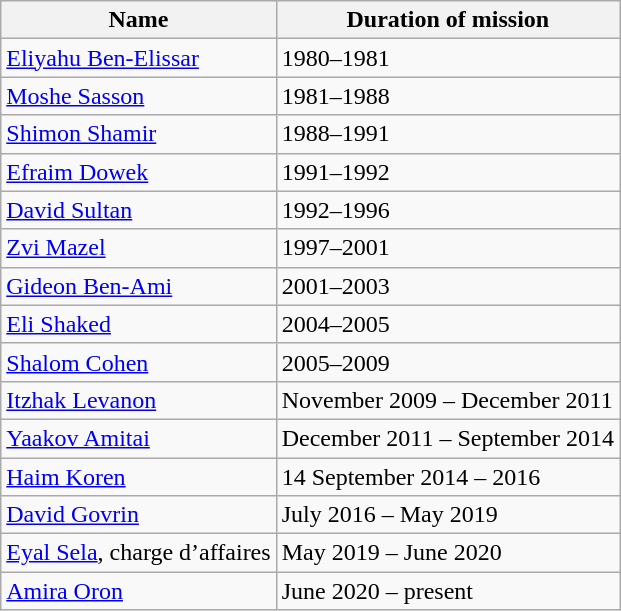<table class="wikitable">
<tr>
<th>Name</th>
<th>Duration of mission</th>
</tr>
<tr>
<td><a href='#'>Eliyahu Ben-Elissar</a></td>
<td>1980–1981</td>
</tr>
<tr>
<td><a href='#'>Moshe Sasson</a></td>
<td>1981–1988</td>
</tr>
<tr>
<td><a href='#'>Shimon Shamir</a></td>
<td>1988–1991</td>
</tr>
<tr>
<td><a href='#'>Efraim Dowek</a></td>
<td>1991–1992</td>
</tr>
<tr>
<td><a href='#'>David Sultan</a></td>
<td>1992–1996</td>
</tr>
<tr>
<td><a href='#'>Zvi Mazel</a></td>
<td>1997–2001</td>
</tr>
<tr>
<td><a href='#'>Gideon Ben-Ami</a></td>
<td>2001–2003</td>
</tr>
<tr>
<td><a href='#'>Eli Shaked</a></td>
<td>2004–2005</td>
</tr>
<tr>
<td><a href='#'>Shalom Cohen</a></td>
<td>2005–2009</td>
</tr>
<tr>
<td><a href='#'>Itzhak Levanon</a></td>
<td>November 2009 – December 2011</td>
</tr>
<tr>
<td><a href='#'>Yaakov Amitai</a></td>
<td>December 2011 – September 2014</td>
</tr>
<tr>
<td><a href='#'>Haim Koren</a></td>
<td>14 September 2014 – 2016</td>
</tr>
<tr>
<td><a href='#'>David Govrin</a></td>
<td>July 2016 – May 2019</td>
</tr>
<tr>
<td><a href='#'>Eyal Sela</a>, charge d’affaires</td>
<td>May 2019 – June 2020</td>
</tr>
<tr>
<td><a href='#'>Amira Oron</a></td>
<td>June 2020 – present</td>
</tr>
</table>
